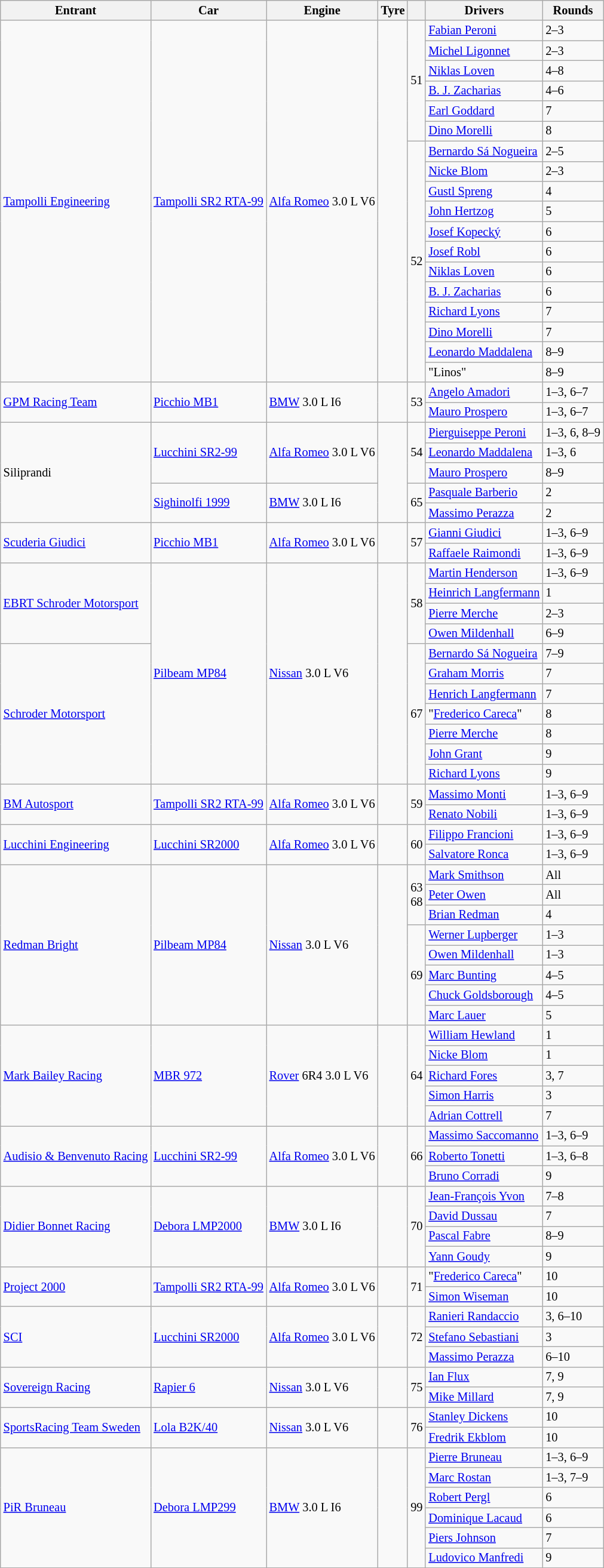<table class="wikitable" style="font-size: 85%">
<tr>
<th>Entrant</th>
<th>Car</th>
<th>Engine</th>
<th>Tyre</th>
<th></th>
<th>Drivers</th>
<th>Rounds</th>
</tr>
<tr>
<td rowspan=18> <a href='#'>Tampolli Engineering</a></td>
<td rowspan=18><a href='#'>Tampolli SR2 RTA-99</a></td>
<td rowspan=18><a href='#'>Alfa Romeo</a> 3.0 L V6</td>
<td rowspan=18></td>
<td rowspan=6>51</td>
<td> <a href='#'>Fabian Peroni</a></td>
<td>2–3</td>
</tr>
<tr>
<td> <a href='#'>Michel Ligonnet</a></td>
<td>2–3</td>
</tr>
<tr>
<td> <a href='#'>Niklas Loven</a></td>
<td>4–8</td>
</tr>
<tr>
<td> <a href='#'>B. J. Zacharias</a></td>
<td>4–6</td>
</tr>
<tr>
<td> <a href='#'>Earl Goddard</a></td>
<td>7</td>
</tr>
<tr>
<td> <a href='#'>Dino Morelli</a></td>
<td>8</td>
</tr>
<tr>
<td rowspan=12>52</td>
<td> <a href='#'>Bernardo Sá Nogueira</a></td>
<td>2–5</td>
</tr>
<tr>
<td> <a href='#'>Nicke Blom</a></td>
<td>2–3</td>
</tr>
<tr>
<td> <a href='#'>Gustl Spreng</a></td>
<td>4</td>
</tr>
<tr>
<td> <a href='#'>John Hertzog</a></td>
<td>5</td>
</tr>
<tr>
<td> <a href='#'>Josef Kopecký</a></td>
<td>6</td>
</tr>
<tr>
<td> <a href='#'>Josef Robl</a></td>
<td>6</td>
</tr>
<tr>
<td> <a href='#'>Niklas Loven</a></td>
<td>6</td>
</tr>
<tr>
<td> <a href='#'>B. J. Zacharias</a></td>
<td>6</td>
</tr>
<tr>
<td> <a href='#'>Richard Lyons</a></td>
<td>7</td>
</tr>
<tr>
<td> <a href='#'>Dino Morelli</a></td>
<td>7</td>
</tr>
<tr>
<td> <a href='#'>Leonardo Maddalena</a></td>
<td>8–9</td>
</tr>
<tr>
<td> "Linos"</td>
<td>8–9</td>
</tr>
<tr>
<td rowspan=2> <a href='#'>GPM Racing Team</a></td>
<td rowspan=2><a href='#'>Picchio MB1</a></td>
<td rowspan=2><a href='#'>BMW</a> 3.0 L I6</td>
<td rowspan=2></td>
<td rowspan=2>53</td>
<td> <a href='#'>Angelo Amadori</a></td>
<td>1–3, 6–7</td>
</tr>
<tr>
<td> <a href='#'>Mauro Prospero</a></td>
<td>1–3, 6–7</td>
</tr>
<tr>
<td rowspan=5> Siliprandi</td>
<td rowspan=3><a href='#'>Lucchini SR2-99</a></td>
<td rowspan=3><a href='#'>Alfa Romeo</a> 3.0 L V6</td>
<td rowspan=5></td>
<td rowspan=3>54</td>
<td> <a href='#'>Pierguiseppe Peroni</a></td>
<td>1–3, 6, 8–9</td>
</tr>
<tr>
<td> <a href='#'>Leonardo Maddalena</a></td>
<td>1–3, 6</td>
</tr>
<tr>
<td> <a href='#'>Mauro Prospero</a></td>
<td>8–9</td>
</tr>
<tr>
<td rowspan=2><a href='#'>Sighinolfi 1999</a></td>
<td rowspan=2><a href='#'>BMW</a> 3.0 L I6</td>
<td rowspan=2>65</td>
<td> <a href='#'>Pasquale Barberio</a></td>
<td>2</td>
</tr>
<tr>
<td> <a href='#'>Massimo Perazza</a></td>
<td>2</td>
</tr>
<tr>
<td rowspan=2> <a href='#'>Scuderia Giudici</a></td>
<td rowspan=2><a href='#'>Picchio MB1</a></td>
<td rowspan=2><a href='#'>Alfa Romeo</a> 3.0 L V6</td>
<td rowspan=2></td>
<td rowspan=2>57</td>
<td> <a href='#'>Gianni Giudici</a></td>
<td>1–3, 6–9</td>
</tr>
<tr>
<td> <a href='#'>Raffaele Raimondi</a></td>
<td>1–3, 6–9</td>
</tr>
<tr>
<td rowspan=4> <a href='#'>EBRT Schroder Motorsport</a></td>
<td rowspan=11><a href='#'>Pilbeam MP84</a></td>
<td rowspan=11><a href='#'>Nissan</a> 3.0 L V6</td>
<td rowspan=11></td>
<td rowspan=4>58</td>
<td> <a href='#'>Martin Henderson</a></td>
<td>1–3, 6–9</td>
</tr>
<tr>
<td> <a href='#'>Heinrich Langfermann</a></td>
<td>1</td>
</tr>
<tr>
<td> <a href='#'>Pierre Merche</a></td>
<td>2–3</td>
</tr>
<tr>
<td> <a href='#'>Owen Mildenhall</a></td>
<td>6–9</td>
</tr>
<tr>
<td rowspan=7> <a href='#'>Schroder Motorsport</a></td>
<td rowspan=7>67</td>
<td> <a href='#'>Bernardo Sá Nogueira</a></td>
<td>7–9</td>
</tr>
<tr>
<td> <a href='#'>Graham Morris</a></td>
<td>7</td>
</tr>
<tr>
<td> <a href='#'>Henrich Langfermann</a></td>
<td>7</td>
</tr>
<tr>
<td> "<a href='#'>Frederico Careca</a>"</td>
<td>8</td>
</tr>
<tr>
<td> <a href='#'>Pierre Merche</a></td>
<td>8</td>
</tr>
<tr>
<td> <a href='#'>John Grant</a></td>
<td>9</td>
</tr>
<tr>
<td> <a href='#'>Richard Lyons</a></td>
<td>9</td>
</tr>
<tr>
<td rowspan=2> <a href='#'>BM Autosport</a></td>
<td rowspan=2><a href='#'>Tampolli SR2 RTA-99</a></td>
<td rowspan=2><a href='#'>Alfa Romeo</a> 3.0 L V6</td>
<td rowspan=2></td>
<td rowspan=2>59</td>
<td> <a href='#'>Massimo Monti</a></td>
<td>1–3, 6–9</td>
</tr>
<tr>
<td> <a href='#'>Renato Nobili</a></td>
<td>1–3, 6–9</td>
</tr>
<tr>
<td rowspan=2> <a href='#'>Lucchini Engineering</a></td>
<td rowspan=2><a href='#'>Lucchini SR2000</a></td>
<td rowspan=2><a href='#'>Alfa Romeo</a> 3.0 L V6</td>
<td rowspan=2></td>
<td rowspan=2>60</td>
<td> <a href='#'>Filippo Francioni</a></td>
<td>1–3, 6–9</td>
</tr>
<tr>
<td> <a href='#'>Salvatore Ronca</a></td>
<td>1–3, 6–9</td>
</tr>
<tr>
<td rowspan=8> <a href='#'>Redman Bright</a></td>
<td rowspan=8><a href='#'>Pilbeam MP84</a></td>
<td rowspan=8><a href='#'>Nissan</a> 3.0 L V6</td>
<td rowspan=8></td>
<td rowspan=3>63<br>68</td>
<td> <a href='#'>Mark Smithson</a></td>
<td>All</td>
</tr>
<tr>
<td> <a href='#'>Peter Owen</a></td>
<td>All</td>
</tr>
<tr>
<td> <a href='#'>Brian Redman</a></td>
<td>4</td>
</tr>
<tr>
<td rowspan=5>69</td>
<td> <a href='#'>Werner Lupberger</a></td>
<td>1–3</td>
</tr>
<tr>
<td> <a href='#'>Owen Mildenhall</a></td>
<td>1–3</td>
</tr>
<tr>
<td> <a href='#'>Marc Bunting</a></td>
<td>4–5</td>
</tr>
<tr>
<td> <a href='#'>Chuck Goldsborough</a></td>
<td>4–5</td>
</tr>
<tr>
<td> <a href='#'>Marc Lauer</a></td>
<td>5</td>
</tr>
<tr>
<td rowspan=5> <a href='#'>Mark Bailey Racing</a></td>
<td rowspan=5><a href='#'>MBR 972</a></td>
<td rowspan=5><a href='#'>Rover</a> 6R4 3.0 L V6</td>
<td rowspan=5></td>
<td rowspan=5>64</td>
<td> <a href='#'>William Hewland</a></td>
<td>1</td>
</tr>
<tr>
<td> <a href='#'>Nicke Blom</a></td>
<td>1</td>
</tr>
<tr>
<td> <a href='#'>Richard Fores</a></td>
<td>3, 7</td>
</tr>
<tr>
<td> <a href='#'>Simon Harris</a></td>
<td>3</td>
</tr>
<tr>
<td> <a href='#'>Adrian Cottrell</a></td>
<td>7</td>
</tr>
<tr>
<td rowspan=3> <a href='#'>Audisio & Benvenuto Racing</a></td>
<td rowspan=3><a href='#'>Lucchini SR2-99</a></td>
<td rowspan=3><a href='#'>Alfa Romeo</a> 3.0 L V6</td>
<td rowspan=3></td>
<td rowspan=3>66</td>
<td> <a href='#'>Massimo Saccomanno</a></td>
<td>1–3, 6–9</td>
</tr>
<tr>
<td> <a href='#'>Roberto Tonetti</a></td>
<td>1–3, 6–8</td>
</tr>
<tr>
<td> <a href='#'>Bruno Corradi</a></td>
<td>9</td>
</tr>
<tr>
<td rowspan=4> <a href='#'>Didier Bonnet Racing</a></td>
<td rowspan=4><a href='#'>Debora LMP2000</a></td>
<td rowspan=4><a href='#'>BMW</a> 3.0 L I6</td>
<td rowspan=4></td>
<td rowspan=4>70</td>
<td> <a href='#'>Jean-François Yvon</a></td>
<td>7–8</td>
</tr>
<tr>
<td> <a href='#'>David Dussau</a></td>
<td>7</td>
</tr>
<tr>
<td> <a href='#'>Pascal Fabre</a></td>
<td>8–9</td>
</tr>
<tr>
<td> <a href='#'>Yann Goudy</a></td>
<td>9</td>
</tr>
<tr>
<td rowspan=2> <a href='#'>Project 2000</a></td>
<td rowspan=2><a href='#'>Tampolli SR2 RTA-99</a></td>
<td rowspan=2><a href='#'>Alfa Romeo</a> 3.0 L V6</td>
<td rowspan=2></td>
<td rowspan=2>71</td>
<td> "<a href='#'>Frederico Careca</a>"</td>
<td>10</td>
</tr>
<tr>
<td> <a href='#'>Simon Wiseman</a></td>
<td>10</td>
</tr>
<tr>
<td rowspan=3> <a href='#'>SCI</a></td>
<td rowspan=3><a href='#'>Lucchini SR2000</a></td>
<td rowspan=3><a href='#'>Alfa Romeo</a> 3.0 L V6</td>
<td rowspan=3></td>
<td rowspan=3>72</td>
<td> <a href='#'>Ranieri Randaccio</a></td>
<td>3, 6–10</td>
</tr>
<tr>
<td> <a href='#'>Stefano Sebastiani</a></td>
<td>3</td>
</tr>
<tr>
<td> <a href='#'>Massimo Perazza</a></td>
<td>6–10</td>
</tr>
<tr>
<td rowspan=2> <a href='#'>Sovereign Racing</a></td>
<td rowspan=2><a href='#'>Rapier 6</a></td>
<td rowspan=2><a href='#'>Nissan</a> 3.0 L V6</td>
<td rowspan=2></td>
<td rowspan=2>75</td>
<td> <a href='#'>Ian Flux</a></td>
<td>7, 9</td>
</tr>
<tr>
<td> <a href='#'>Mike Millard</a></td>
<td>7, 9</td>
</tr>
<tr>
<td rowspan=2> <a href='#'>SportsRacing Team Sweden</a></td>
<td rowspan=2><a href='#'>Lola B2K/40</a></td>
<td rowspan=2><a href='#'>Nissan</a> 3.0 L V6</td>
<td rowspan=2></td>
<td rowspan=2>76</td>
<td> <a href='#'>Stanley Dickens</a></td>
<td>10</td>
</tr>
<tr>
<td> <a href='#'>Fredrik Ekblom</a></td>
<td>10</td>
</tr>
<tr>
<td rowspan=6> <a href='#'>PiR Bruneau</a></td>
<td rowspan=6><a href='#'>Debora LMP299</a></td>
<td rowspan=6><a href='#'>BMW</a> 3.0 L I6</td>
<td rowspan=6></td>
<td rowspan=6>99</td>
<td> <a href='#'>Pierre Bruneau</a></td>
<td>1–3, 6–9</td>
</tr>
<tr>
<td> <a href='#'>Marc Rostan</a></td>
<td>1–3, 7–9</td>
</tr>
<tr>
<td> <a href='#'>Robert Pergl</a></td>
<td>6</td>
</tr>
<tr>
<td> <a href='#'>Dominique Lacaud</a></td>
<td>6</td>
</tr>
<tr>
<td> <a href='#'>Piers Johnson</a></td>
<td>7</td>
</tr>
<tr>
<td> <a href='#'>Ludovico Manfredi</a></td>
<td>9</td>
</tr>
<tr>
</tr>
</table>
